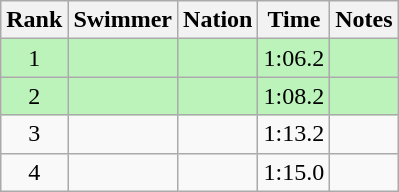<table class="wikitable sortable" style="text-align:center">
<tr>
<th>Rank</th>
<th>Swimmer</th>
<th>Nation</th>
<th>Time</th>
<th>Notes</th>
</tr>
<tr bgcolor=bbf3bb>
<td>1</td>
<td align=left></td>
<td align=left></td>
<td>1:06.2</td>
<td></td>
</tr>
<tr bgcolor=bbf3bb>
<td>2</td>
<td align=left></td>
<td align=left></td>
<td>1:08.2</td>
<td></td>
</tr>
<tr>
<td>3</td>
<td align=left></td>
<td align=left></td>
<td>1:13.2</td>
<td></td>
</tr>
<tr>
<td>4</td>
<td align=left></td>
<td align=left></td>
<td>1:15.0</td>
<td></td>
</tr>
</table>
